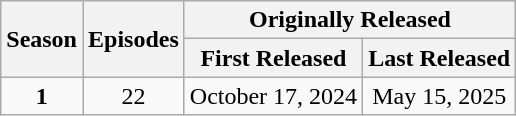<table class="wikitable" style="text-align:center;">
<tr>
<th rowspan="2">Season</th>
<th rowspan="2">Episodes</th>
<th colspan="2">Originally Released</th>
</tr>
<tr>
<th>First Released</th>
<th>Last Released</th>
</tr>
<tr>
<td><strong>1</strong></td>
<td>22</td>
<td>October 17, 2024</td>
<td>May 15, 2025</td>
</tr>
</table>
